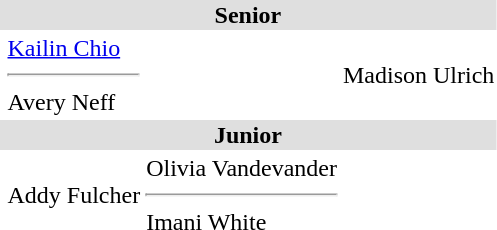<table>
<tr bgcolor="DFDFDF">
<td colspan="4" align="center"><strong>Senior</strong></td>
</tr>
<tr>
<th scope=row style="text-align:left"></th>
<td><a href='#'>Kailin Chio</a><hr>Avery Neff</td>
<td></td>
<td>Madison Ulrich</td>
</tr>
<tr bgcolor="DFDFDF">
<td colspan="4" align="center"><strong>Junior</strong></td>
</tr>
<tr>
<th scope=row style="text-align:left"></th>
<td>Addy Fulcher</td>
<td>Olivia Vandevander<hr>Imani White</td>
<td></td>
</tr>
</table>
